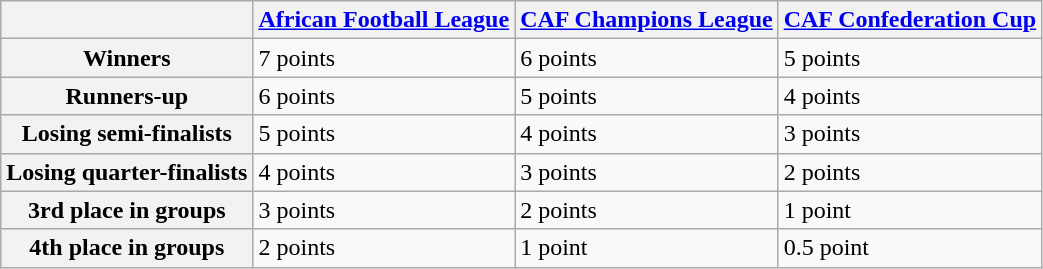<table class="wikitable">
<tr>
<th></th>
<th><a href='#'>African Football League</a></th>
<th><a href='#'>CAF Champions League</a></th>
<th><a href='#'>CAF Confederation Cup</a></th>
</tr>
<tr>
<th>Winners</th>
<td>7 points</td>
<td>6 points</td>
<td>5 points</td>
</tr>
<tr>
<th>Runners-up</th>
<td>6 points</td>
<td>5 points</td>
<td>4 points</td>
</tr>
<tr>
<th>Losing semi-finalists</th>
<td>5 points</td>
<td>4 points</td>
<td>3 points</td>
</tr>
<tr>
<th>Losing quarter-finalists</th>
<td>4 points</td>
<td>3 points</td>
<td>2 points</td>
</tr>
<tr>
<th>3rd place in groups</th>
<td>3 points</td>
<td>2 points</td>
<td>1 point</td>
</tr>
<tr>
<th>4th place in groups</th>
<td>2 points</td>
<td>1 point</td>
<td>0.5 point</td>
</tr>
</table>
